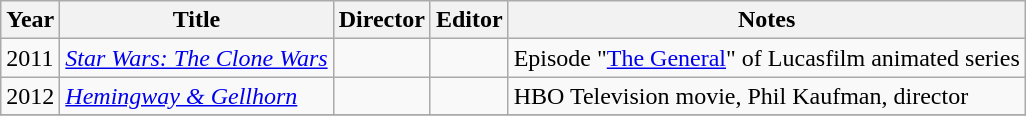<table class="wikitable sortable">
<tr>
<th>Year</th>
<th>Title</th>
<th>Director</th>
<th>Editor</th>
<th class="unsortable">Notes</th>
</tr>
<tr>
<td>2011</td>
<td><em><a href='#'>Star Wars: The Clone Wars</a></em></td>
<td></td>
<td></td>
<td>Episode "<a href='#'>The General</a>" of Lucasfilm animated series</td>
</tr>
<tr>
<td>2012</td>
<td><em><a href='#'>Hemingway & Gellhorn</a></em></td>
<td></td>
<td></td>
<td>HBO Television movie, Phil Kaufman, director</td>
</tr>
<tr>
</tr>
</table>
